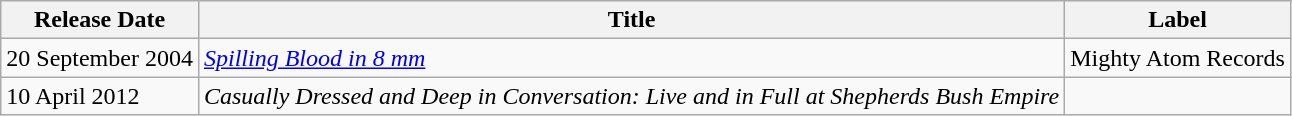<table class="wikitable">
<tr>
<th>Release Date</th>
<th>Title</th>
<th>Label</th>
</tr>
<tr>
<td>20 September 2004</td>
<td><em><a href='#'>Spilling Blood in 8 mm</a></em></td>
<td>Mighty Atom Records</td>
</tr>
<tr>
<td>10 April 2012</td>
<td><em>Casually Dressed and Deep in Conversation: Live and in Full at Shepherds Bush Empire</em></td>
<td></td>
</tr>
</table>
